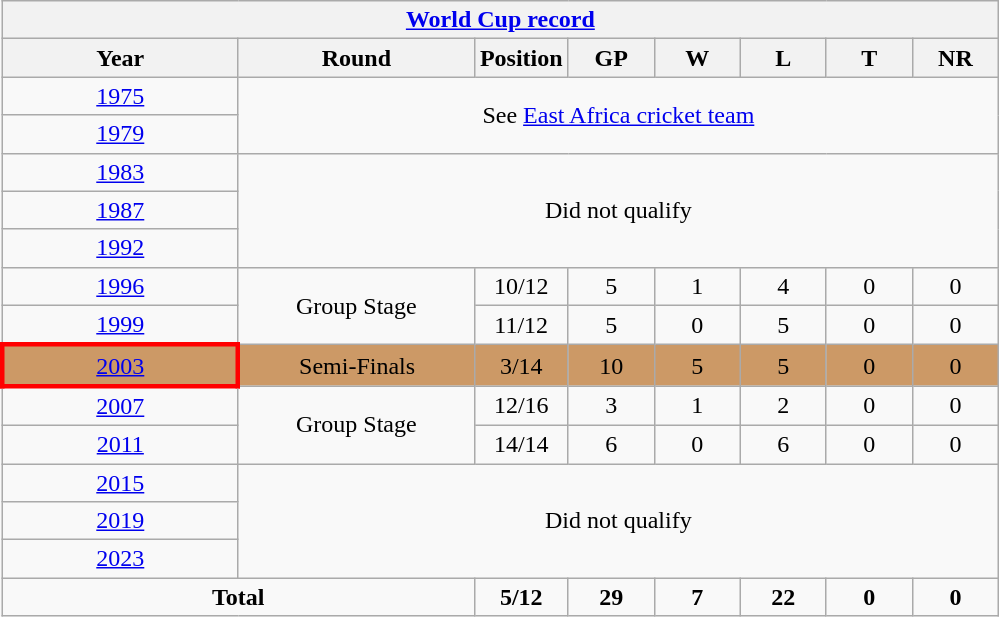<table class="wikitable" style="text-align: center;">
<tr>
<th colspan=8><a href='#'>World Cup record</a></th>
</tr>
<tr>
<th width=150>Year</th>
<th width=150>Round</th>
<th width=50>Position</th>
<th width=50>GP</th>
<th width=50>W</th>
<th width=50>L</th>
<th width=50>T</th>
<th width=50>NR</th>
</tr>
<tr>
<td> <a href='#'>1975</a></td>
<td rowspan=2 colspan=7>See <a href='#'>East Africa cricket team</a></td>
</tr>
<tr>
<td> <a href='#'>1979</a></td>
</tr>
<tr>
<td> <a href='#'>1983</a></td>
<td rowspan=3 colspan=7>Did not qualify</td>
</tr>
<tr>
<td>  <a href='#'>1987</a></td>
</tr>
<tr>
<td>  <a href='#'>1992</a></td>
</tr>
<tr>
<td>   <a href='#'>1996</a></td>
<td rowspan=2 colspan=1>Group Stage</td>
<td>10/12</td>
<td>5</td>
<td>1</td>
<td>4</td>
<td>0</td>
<td>0</td>
</tr>
<tr>
<td> <a href='#'>1999</a></td>
<td>11/12</td>
<td>5</td>
<td>0</td>
<td>5</td>
<td>0</td>
<td>0</td>
</tr>
<tr style="background:#c96;">
<td style="border: 3px solid red"> <a href='#'>2003</a></td>
<td>Semi-Finals</td>
<td>3/14</td>
<td>10</td>
<td>5</td>
<td>5</td>
<td>0</td>
<td>0</td>
</tr>
<tr>
<td> <a href='#'>2007</a></td>
<td rowspan=2 colspan=1>Group Stage</td>
<td>12/16</td>
<td>3</td>
<td>1</td>
<td>2</td>
<td>0</td>
<td>0</td>
</tr>
<tr>
<td>   <a href='#'>2011</a></td>
<td>14/14</td>
<td>6</td>
<td>0</td>
<td>6</td>
<td>0</td>
<td>0</td>
</tr>
<tr>
<td>  <a href='#'>2015</a></td>
<td rowspan=3 colspan=7>Did not qualify</td>
</tr>
<tr>
<td>  <a href='#'>2019</a></td>
</tr>
<tr>
<td> <a href='#'>2023</a></td>
</tr>
<tr>
<td colspan = 2><strong>Total</strong></td>
<td><strong>5/12</strong></td>
<td><strong>29</strong></td>
<td><strong>7</strong></td>
<td><strong>22</strong></td>
<td><strong>0</strong></td>
<td><strong>0</strong></td>
</tr>
</table>
